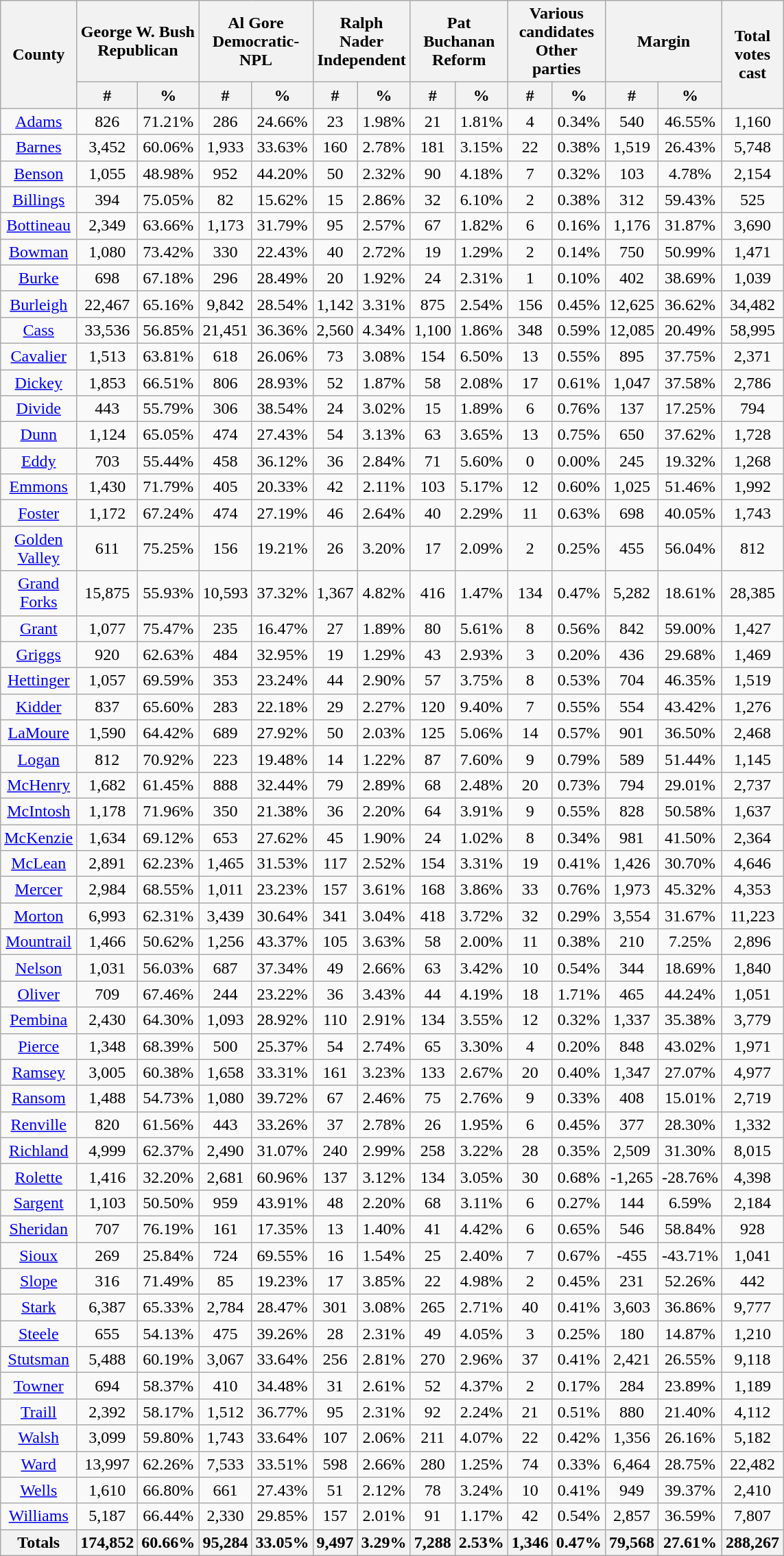<table width="60%" class="wikitable sortable">
<tr>
<th rowspan="2">County</th>
<th colspan="2">George W. Bush<br>Republican</th>
<th colspan="2">Al Gore<br>Democratic-NPL</th>
<th colspan="2">Ralph Nader<br>Independent</th>
<th colspan="2">Pat Buchanan<br>Reform</th>
<th colspan="2">Various candidates<br>Other parties</th>
<th colspan="2">Margin</th>
<th rowspan="2">Total votes cast</th>
</tr>
<tr style="text-align:center;">
<th data-sort-type="number">#</th>
<th data-sort-type="number">%</th>
<th data-sort-type="number">#</th>
<th data-sort-type="number">%</th>
<th data-sort-type="number">#</th>
<th data-sort-type="number">%</th>
<th data-sort-type="number">#</th>
<th data-sort-type="number">%</th>
<th data-sort-type="number">#</th>
<th data-sort-type="number">%</th>
<th data-sort-type="number">#</th>
<th data-sort-type="number">%</th>
</tr>
<tr style="text-align:center;">
<td><a href='#'>Adams</a></td>
<td>826</td>
<td>71.21%</td>
<td>286</td>
<td>24.66%</td>
<td>23</td>
<td>1.98%</td>
<td>21</td>
<td>1.81%</td>
<td>4</td>
<td>0.34%</td>
<td>540</td>
<td>46.55%</td>
<td>1,160</td>
</tr>
<tr style="text-align:center;">
<td><a href='#'>Barnes</a></td>
<td>3,452</td>
<td>60.06%</td>
<td>1,933</td>
<td>33.63%</td>
<td>160</td>
<td>2.78%</td>
<td>181</td>
<td>3.15%</td>
<td>22</td>
<td>0.38%</td>
<td>1,519</td>
<td>26.43%</td>
<td>5,748</td>
</tr>
<tr style="text-align:center;">
<td><a href='#'>Benson</a></td>
<td>1,055</td>
<td>48.98%</td>
<td>952</td>
<td>44.20%</td>
<td>50</td>
<td>2.32%</td>
<td>90</td>
<td>4.18%</td>
<td>7</td>
<td>0.32%</td>
<td>103</td>
<td>4.78%</td>
<td>2,154</td>
</tr>
<tr style="text-align:center;">
<td><a href='#'>Billings</a></td>
<td>394</td>
<td>75.05%</td>
<td>82</td>
<td>15.62%</td>
<td>15</td>
<td>2.86%</td>
<td>32</td>
<td>6.10%</td>
<td>2</td>
<td>0.38%</td>
<td>312</td>
<td>59.43%</td>
<td>525</td>
</tr>
<tr style="text-align:center;">
<td><a href='#'>Bottineau</a></td>
<td>2,349</td>
<td>63.66%</td>
<td>1,173</td>
<td>31.79%</td>
<td>95</td>
<td>2.57%</td>
<td>67</td>
<td>1.82%</td>
<td>6</td>
<td>0.16%</td>
<td>1,176</td>
<td>31.87%</td>
<td>3,690</td>
</tr>
<tr style="text-align:center;">
<td><a href='#'>Bowman</a></td>
<td>1,080</td>
<td>73.42%</td>
<td>330</td>
<td>22.43%</td>
<td>40</td>
<td>2.72%</td>
<td>19</td>
<td>1.29%</td>
<td>2</td>
<td>0.14%</td>
<td>750</td>
<td>50.99%</td>
<td>1,471</td>
</tr>
<tr style="text-align:center;">
<td><a href='#'>Burke</a></td>
<td>698</td>
<td>67.18%</td>
<td>296</td>
<td>28.49%</td>
<td>20</td>
<td>1.92%</td>
<td>24</td>
<td>2.31%</td>
<td>1</td>
<td>0.10%</td>
<td>402</td>
<td>38.69%</td>
<td>1,039</td>
</tr>
<tr style="text-align:center;">
<td><a href='#'>Burleigh</a></td>
<td>22,467</td>
<td>65.16%</td>
<td>9,842</td>
<td>28.54%</td>
<td>1,142</td>
<td>3.31%</td>
<td>875</td>
<td>2.54%</td>
<td>156</td>
<td>0.45%</td>
<td>12,625</td>
<td>36.62%</td>
<td>34,482</td>
</tr>
<tr style="text-align:center;">
<td><a href='#'>Cass</a></td>
<td>33,536</td>
<td>56.85%</td>
<td>21,451</td>
<td>36.36%</td>
<td>2,560</td>
<td>4.34%</td>
<td>1,100</td>
<td>1.86%</td>
<td>348</td>
<td>0.59%</td>
<td>12,085</td>
<td>20.49%</td>
<td>58,995</td>
</tr>
<tr style="text-align:center;">
<td><a href='#'>Cavalier</a></td>
<td>1,513</td>
<td>63.81%</td>
<td>618</td>
<td>26.06%</td>
<td>73</td>
<td>3.08%</td>
<td>154</td>
<td>6.50%</td>
<td>13</td>
<td>0.55%</td>
<td>895</td>
<td>37.75%</td>
<td>2,371</td>
</tr>
<tr style="text-align:center;">
<td><a href='#'>Dickey</a></td>
<td>1,853</td>
<td>66.51%</td>
<td>806</td>
<td>28.93%</td>
<td>52</td>
<td>1.87%</td>
<td>58</td>
<td>2.08%</td>
<td>17</td>
<td>0.61%</td>
<td>1,047</td>
<td>37.58%</td>
<td>2,786</td>
</tr>
<tr style="text-align:center;">
<td><a href='#'>Divide</a></td>
<td>443</td>
<td>55.79%</td>
<td>306</td>
<td>38.54%</td>
<td>24</td>
<td>3.02%</td>
<td>15</td>
<td>1.89%</td>
<td>6</td>
<td>0.76%</td>
<td>137</td>
<td>17.25%</td>
<td>794</td>
</tr>
<tr style="text-align:center;">
<td><a href='#'>Dunn</a></td>
<td>1,124</td>
<td>65.05%</td>
<td>474</td>
<td>27.43%</td>
<td>54</td>
<td>3.13%</td>
<td>63</td>
<td>3.65%</td>
<td>13</td>
<td>0.75%</td>
<td>650</td>
<td>37.62%</td>
<td>1,728</td>
</tr>
<tr style="text-align:center;">
<td><a href='#'>Eddy</a></td>
<td>703</td>
<td>55.44%</td>
<td>458</td>
<td>36.12%</td>
<td>36</td>
<td>2.84%</td>
<td>71</td>
<td>5.60%</td>
<td>0</td>
<td>0.00%</td>
<td>245</td>
<td>19.32%</td>
<td>1,268</td>
</tr>
<tr style="text-align:center;">
<td><a href='#'>Emmons</a></td>
<td>1,430</td>
<td>71.79%</td>
<td>405</td>
<td>20.33%</td>
<td>42</td>
<td>2.11%</td>
<td>103</td>
<td>5.17%</td>
<td>12</td>
<td>0.60%</td>
<td>1,025</td>
<td>51.46%</td>
<td>1,992</td>
</tr>
<tr style="text-align:center;">
<td><a href='#'>Foster</a></td>
<td>1,172</td>
<td>67.24%</td>
<td>474</td>
<td>27.19%</td>
<td>46</td>
<td>2.64%</td>
<td>40</td>
<td>2.29%</td>
<td>11</td>
<td>0.63%</td>
<td>698</td>
<td>40.05%</td>
<td>1,743</td>
</tr>
<tr style="text-align:center;">
<td><a href='#'>Golden Valley</a></td>
<td>611</td>
<td>75.25%</td>
<td>156</td>
<td>19.21%</td>
<td>26</td>
<td>3.20%</td>
<td>17</td>
<td>2.09%</td>
<td>2</td>
<td>0.25%</td>
<td>455</td>
<td>56.04%</td>
<td>812</td>
</tr>
<tr style="text-align:center;">
<td><a href='#'>Grand Forks</a></td>
<td>15,875</td>
<td>55.93%</td>
<td>10,593</td>
<td>37.32%</td>
<td>1,367</td>
<td>4.82%</td>
<td>416</td>
<td>1.47%</td>
<td>134</td>
<td>0.47%</td>
<td>5,282</td>
<td>18.61%</td>
<td>28,385</td>
</tr>
<tr style="text-align:center;">
<td><a href='#'>Grant</a></td>
<td>1,077</td>
<td>75.47%</td>
<td>235</td>
<td>16.47%</td>
<td>27</td>
<td>1.89%</td>
<td>80</td>
<td>5.61%</td>
<td>8</td>
<td>0.56%</td>
<td>842</td>
<td>59.00%</td>
<td>1,427</td>
</tr>
<tr style="text-align:center;">
<td><a href='#'>Griggs</a></td>
<td>920</td>
<td>62.63%</td>
<td>484</td>
<td>32.95%</td>
<td>19</td>
<td>1.29%</td>
<td>43</td>
<td>2.93%</td>
<td>3</td>
<td>0.20%</td>
<td>436</td>
<td>29.68%</td>
<td>1,469</td>
</tr>
<tr style="text-align:center;">
<td><a href='#'>Hettinger</a></td>
<td>1,057</td>
<td>69.59%</td>
<td>353</td>
<td>23.24%</td>
<td>44</td>
<td>2.90%</td>
<td>57</td>
<td>3.75%</td>
<td>8</td>
<td>0.53%</td>
<td>704</td>
<td>46.35%</td>
<td>1,519</td>
</tr>
<tr style="text-align:center;">
<td><a href='#'>Kidder</a></td>
<td>837</td>
<td>65.60%</td>
<td>283</td>
<td>22.18%</td>
<td>29</td>
<td>2.27%</td>
<td>120</td>
<td>9.40%</td>
<td>7</td>
<td>0.55%</td>
<td>554</td>
<td>43.42%</td>
<td>1,276</td>
</tr>
<tr style="text-align:center;">
<td><a href='#'>LaMoure</a></td>
<td>1,590</td>
<td>64.42%</td>
<td>689</td>
<td>27.92%</td>
<td>50</td>
<td>2.03%</td>
<td>125</td>
<td>5.06%</td>
<td>14</td>
<td>0.57%</td>
<td>901</td>
<td>36.50%</td>
<td>2,468</td>
</tr>
<tr style="text-align:center;">
<td><a href='#'>Logan</a></td>
<td>812</td>
<td>70.92%</td>
<td>223</td>
<td>19.48%</td>
<td>14</td>
<td>1.22%</td>
<td>87</td>
<td>7.60%</td>
<td>9</td>
<td>0.79%</td>
<td>589</td>
<td>51.44%</td>
<td>1,145</td>
</tr>
<tr style="text-align:center;">
<td><a href='#'>McHenry</a></td>
<td>1,682</td>
<td>61.45%</td>
<td>888</td>
<td>32.44%</td>
<td>79</td>
<td>2.89%</td>
<td>68</td>
<td>2.48%</td>
<td>20</td>
<td>0.73%</td>
<td>794</td>
<td>29.01%</td>
<td>2,737</td>
</tr>
<tr style="text-align:center;">
<td><a href='#'>McIntosh</a></td>
<td>1,178</td>
<td>71.96%</td>
<td>350</td>
<td>21.38%</td>
<td>36</td>
<td>2.20%</td>
<td>64</td>
<td>3.91%</td>
<td>9</td>
<td>0.55%</td>
<td>828</td>
<td>50.58%</td>
<td>1,637</td>
</tr>
<tr style="text-align:center;">
<td><a href='#'>McKenzie</a></td>
<td>1,634</td>
<td>69.12%</td>
<td>653</td>
<td>27.62%</td>
<td>45</td>
<td>1.90%</td>
<td>24</td>
<td>1.02%</td>
<td>8</td>
<td>0.34%</td>
<td>981</td>
<td>41.50%</td>
<td>2,364</td>
</tr>
<tr style="text-align:center;">
<td><a href='#'>McLean</a></td>
<td>2,891</td>
<td>62.23%</td>
<td>1,465</td>
<td>31.53%</td>
<td>117</td>
<td>2.52%</td>
<td>154</td>
<td>3.31%</td>
<td>19</td>
<td>0.41%</td>
<td>1,426</td>
<td>30.70%</td>
<td>4,646</td>
</tr>
<tr style="text-align:center;">
<td><a href='#'>Mercer</a></td>
<td>2,984</td>
<td>68.55%</td>
<td>1,011</td>
<td>23.23%</td>
<td>157</td>
<td>3.61%</td>
<td>168</td>
<td>3.86%</td>
<td>33</td>
<td>0.76%</td>
<td>1,973</td>
<td>45.32%</td>
<td>4,353</td>
</tr>
<tr style="text-align:center;">
<td><a href='#'>Morton</a></td>
<td>6,993</td>
<td>62.31%</td>
<td>3,439</td>
<td>30.64%</td>
<td>341</td>
<td>3.04%</td>
<td>418</td>
<td>3.72%</td>
<td>32</td>
<td>0.29%</td>
<td>3,554</td>
<td>31.67%</td>
<td>11,223</td>
</tr>
<tr style="text-align:center;">
<td><a href='#'>Mountrail</a></td>
<td>1,466</td>
<td>50.62%</td>
<td>1,256</td>
<td>43.37%</td>
<td>105</td>
<td>3.63%</td>
<td>58</td>
<td>2.00%</td>
<td>11</td>
<td>0.38%</td>
<td>210</td>
<td>7.25%</td>
<td>2,896</td>
</tr>
<tr style="text-align:center;">
<td><a href='#'>Nelson</a></td>
<td>1,031</td>
<td>56.03%</td>
<td>687</td>
<td>37.34%</td>
<td>49</td>
<td>2.66%</td>
<td>63</td>
<td>3.42%</td>
<td>10</td>
<td>0.54%</td>
<td>344</td>
<td>18.69%</td>
<td>1,840</td>
</tr>
<tr style="text-align:center;">
<td><a href='#'>Oliver</a></td>
<td>709</td>
<td>67.46%</td>
<td>244</td>
<td>23.22%</td>
<td>36</td>
<td>3.43%</td>
<td>44</td>
<td>4.19%</td>
<td>18</td>
<td>1.71%</td>
<td>465</td>
<td>44.24%</td>
<td>1,051</td>
</tr>
<tr style="text-align:center;">
<td><a href='#'>Pembina</a></td>
<td>2,430</td>
<td>64.30%</td>
<td>1,093</td>
<td>28.92%</td>
<td>110</td>
<td>2.91%</td>
<td>134</td>
<td>3.55%</td>
<td>12</td>
<td>0.32%</td>
<td>1,337</td>
<td>35.38%</td>
<td>3,779</td>
</tr>
<tr style="text-align:center;">
<td><a href='#'>Pierce</a></td>
<td>1,348</td>
<td>68.39%</td>
<td>500</td>
<td>25.37%</td>
<td>54</td>
<td>2.74%</td>
<td>65</td>
<td>3.30%</td>
<td>4</td>
<td>0.20%</td>
<td>848</td>
<td>43.02%</td>
<td>1,971</td>
</tr>
<tr style="text-align:center;">
<td><a href='#'>Ramsey</a></td>
<td>3,005</td>
<td>60.38%</td>
<td>1,658</td>
<td>33.31%</td>
<td>161</td>
<td>3.23%</td>
<td>133</td>
<td>2.67%</td>
<td>20</td>
<td>0.40%</td>
<td>1,347</td>
<td>27.07%</td>
<td>4,977</td>
</tr>
<tr style="text-align:center;">
<td><a href='#'>Ransom</a></td>
<td>1,488</td>
<td>54.73%</td>
<td>1,080</td>
<td>39.72%</td>
<td>67</td>
<td>2.46%</td>
<td>75</td>
<td>2.76%</td>
<td>9</td>
<td>0.33%</td>
<td>408</td>
<td>15.01%</td>
<td>2,719</td>
</tr>
<tr style="text-align:center;">
<td><a href='#'>Renville</a></td>
<td>820</td>
<td>61.56%</td>
<td>443</td>
<td>33.26%</td>
<td>37</td>
<td>2.78%</td>
<td>26</td>
<td>1.95%</td>
<td>6</td>
<td>0.45%</td>
<td>377</td>
<td>28.30%</td>
<td>1,332</td>
</tr>
<tr style="text-align:center;">
<td><a href='#'>Richland</a></td>
<td>4,999</td>
<td>62.37%</td>
<td>2,490</td>
<td>31.07%</td>
<td>240</td>
<td>2.99%</td>
<td>258</td>
<td>3.22%</td>
<td>28</td>
<td>0.35%</td>
<td>2,509</td>
<td>31.30%</td>
<td>8,015</td>
</tr>
<tr style="text-align:center;">
<td><a href='#'>Rolette</a></td>
<td>1,416</td>
<td>32.20%</td>
<td>2,681</td>
<td>60.96%</td>
<td>137</td>
<td>3.12%</td>
<td>134</td>
<td>3.05%</td>
<td>30</td>
<td>0.68%</td>
<td>-1,265</td>
<td>-28.76%</td>
<td>4,398</td>
</tr>
<tr style="text-align:center;">
<td><a href='#'>Sargent</a></td>
<td>1,103</td>
<td>50.50%</td>
<td>959</td>
<td>43.91%</td>
<td>48</td>
<td>2.20%</td>
<td>68</td>
<td>3.11%</td>
<td>6</td>
<td>0.27%</td>
<td>144</td>
<td>6.59%</td>
<td>2,184</td>
</tr>
<tr style="text-align:center;">
<td><a href='#'>Sheridan</a></td>
<td>707</td>
<td>76.19%</td>
<td>161</td>
<td>17.35%</td>
<td>13</td>
<td>1.40%</td>
<td>41</td>
<td>4.42%</td>
<td>6</td>
<td>0.65%</td>
<td>546</td>
<td>58.84%</td>
<td>928</td>
</tr>
<tr style="text-align:center;">
<td><a href='#'>Sioux</a></td>
<td>269</td>
<td>25.84%</td>
<td>724</td>
<td>69.55%</td>
<td>16</td>
<td>1.54%</td>
<td>25</td>
<td>2.40%</td>
<td>7</td>
<td>0.67%</td>
<td>-455</td>
<td>-43.71%</td>
<td>1,041</td>
</tr>
<tr style="text-align:center;">
<td><a href='#'>Slope</a></td>
<td>316</td>
<td>71.49%</td>
<td>85</td>
<td>19.23%</td>
<td>17</td>
<td>3.85%</td>
<td>22</td>
<td>4.98%</td>
<td>2</td>
<td>0.45%</td>
<td>231</td>
<td>52.26%</td>
<td>442</td>
</tr>
<tr style="text-align:center;">
<td><a href='#'>Stark</a></td>
<td>6,387</td>
<td>65.33%</td>
<td>2,784</td>
<td>28.47%</td>
<td>301</td>
<td>3.08%</td>
<td>265</td>
<td>2.71%</td>
<td>40</td>
<td>0.41%</td>
<td>3,603</td>
<td>36.86%</td>
<td>9,777</td>
</tr>
<tr style="text-align:center;">
<td><a href='#'>Steele</a></td>
<td>655</td>
<td>54.13%</td>
<td>475</td>
<td>39.26%</td>
<td>28</td>
<td>2.31%</td>
<td>49</td>
<td>4.05%</td>
<td>3</td>
<td>0.25%</td>
<td>180</td>
<td>14.87%</td>
<td>1,210</td>
</tr>
<tr style="text-align:center;">
<td><a href='#'>Stutsman</a></td>
<td>5,488</td>
<td>60.19%</td>
<td>3,067</td>
<td>33.64%</td>
<td>256</td>
<td>2.81%</td>
<td>270</td>
<td>2.96%</td>
<td>37</td>
<td>0.41%</td>
<td>2,421</td>
<td>26.55%</td>
<td>9,118</td>
</tr>
<tr style="text-align:center;">
<td><a href='#'>Towner</a></td>
<td>694</td>
<td>58.37%</td>
<td>410</td>
<td>34.48%</td>
<td>31</td>
<td>2.61%</td>
<td>52</td>
<td>4.37%</td>
<td>2</td>
<td>0.17%</td>
<td>284</td>
<td>23.89%</td>
<td>1,189</td>
</tr>
<tr style="text-align:center;">
<td><a href='#'>Traill</a></td>
<td>2,392</td>
<td>58.17%</td>
<td>1,512</td>
<td>36.77%</td>
<td>95</td>
<td>2.31%</td>
<td>92</td>
<td>2.24%</td>
<td>21</td>
<td>0.51%</td>
<td>880</td>
<td>21.40%</td>
<td>4,112</td>
</tr>
<tr style="text-align:center;">
<td><a href='#'>Walsh</a></td>
<td>3,099</td>
<td>59.80%</td>
<td>1,743</td>
<td>33.64%</td>
<td>107</td>
<td>2.06%</td>
<td>211</td>
<td>4.07%</td>
<td>22</td>
<td>0.42%</td>
<td>1,356</td>
<td>26.16%</td>
<td>5,182</td>
</tr>
<tr style="text-align:center;">
<td><a href='#'>Ward</a></td>
<td>13,997</td>
<td>62.26%</td>
<td>7,533</td>
<td>33.51%</td>
<td>598</td>
<td>2.66%</td>
<td>280</td>
<td>1.25%</td>
<td>74</td>
<td>0.33%</td>
<td>6,464</td>
<td>28.75%</td>
<td>22,482</td>
</tr>
<tr style="text-align:center;">
<td><a href='#'>Wells</a></td>
<td>1,610</td>
<td>66.80%</td>
<td>661</td>
<td>27.43%</td>
<td>51</td>
<td>2.12%</td>
<td>78</td>
<td>3.24%</td>
<td>10</td>
<td>0.41%</td>
<td>949</td>
<td>39.37%</td>
<td>2,410</td>
</tr>
<tr style="text-align:center;">
<td><a href='#'>Williams</a></td>
<td>5,187</td>
<td>66.44%</td>
<td>2,330</td>
<td>29.85%</td>
<td>157</td>
<td>2.01%</td>
<td>91</td>
<td>1.17%</td>
<td>42</td>
<td>0.54%</td>
<td>2,857</td>
<td>36.59%</td>
<td>7,807</td>
</tr>
<tr>
<th>Totals</th>
<th>174,852</th>
<th>60.66%</th>
<th>95,284</th>
<th>33.05%</th>
<th>9,497</th>
<th>3.29%</th>
<th>7,288</th>
<th>2.53%</th>
<th>1,346</th>
<th>0.47%</th>
<th>79,568</th>
<th>27.61%</th>
<th>288,267</th>
</tr>
</table>
